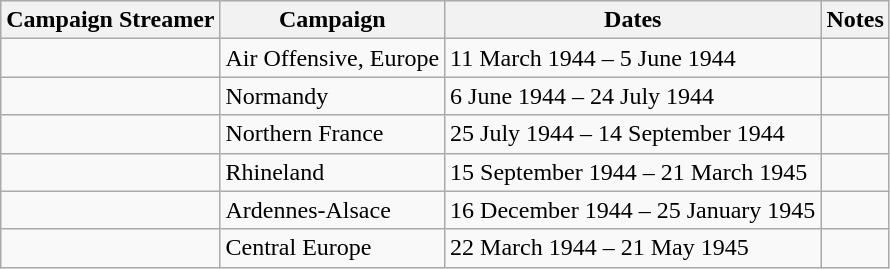<table class="wikitable">
<tr style="background:#efefef;">
<th>Campaign Streamer</th>
<th>Campaign</th>
<th>Dates</th>
<th>Notes</th>
</tr>
<tr>
<td></td>
<td>Air Offensive, Europe</td>
<td>11 March 1944 – 5 June 1944</td>
<td></td>
</tr>
<tr>
<td></td>
<td>Normandy</td>
<td>6 June 1944 – 24 July 1944</td>
<td></td>
</tr>
<tr>
<td></td>
<td>Northern France</td>
<td>25 July 1944 – 14 September 1944</td>
<td></td>
</tr>
<tr>
<td></td>
<td>Rhineland</td>
<td>15 September 1944 – 21 March 1945</td>
<td></td>
</tr>
<tr>
<td></td>
<td>Ardennes-Alsace</td>
<td>16 December 1944 – 25 January 1945</td>
<td></td>
</tr>
<tr>
<td></td>
<td>Central Europe</td>
<td>22 March 1944 – 21 May 1945</td>
<td></td>
</tr>
</table>
